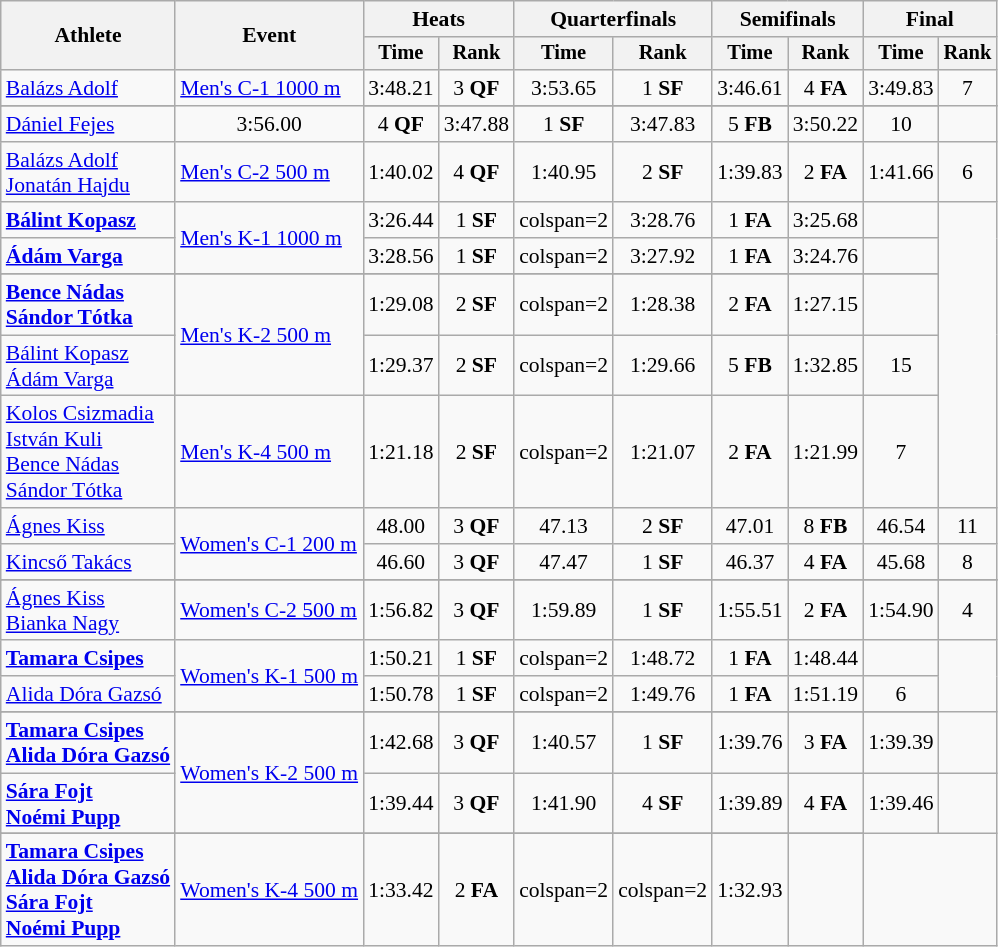<table class=wikitable style="font-size:90%">
<tr>
<th rowspan="2">Athlete</th>
<th rowspan="2">Event</th>
<th colspan=2>Heats</th>
<th colspan=2>Quarterfinals</th>
<th colspan=2>Semifinals</th>
<th colspan=2>Final</th>
</tr>
<tr style="font-size:95%">
<th>Time</th>
<th>Rank</th>
<th>Time</th>
<th>Rank</th>
<th>Time</th>
<th>Rank</th>
<th>Time</th>
<th>Rank</th>
</tr>
<tr align=center>
<td align=left><a href='#'>Balázs Adolf</a></td>
<td align=left rowspan=2><a href='#'>Men's C-1 1000 m</a></td>
<td>3:48.21</td>
<td>3 <strong>QF</strong></td>
<td>3:53.65</td>
<td>1 <strong>SF</strong></td>
<td>3:46.61</td>
<td>4 <strong>FA</strong></td>
<td>3:49.83</td>
<td>7</td>
</tr>
<tr>
</tr>
<tr align=center>
<td align=left><a href='#'>Dániel Fejes</a></td>
<td>3:56.00</td>
<td>4 <strong>QF</strong></td>
<td>3:47.88</td>
<td>1 <strong>SF</strong></td>
<td>3:47.83</td>
<td>5 <strong>FB</strong></td>
<td>3:50.22</td>
<td>10</td>
</tr>
<tr align=center>
<td align=left><a href='#'>Balázs Adolf</a><br><a href='#'>Jonatán Hajdu</a></td>
<td align=left><a href='#'>Men's C-2 500 m</a></td>
<td>1:40.02</td>
<td>4 <strong>QF</strong></td>
<td>1:40.95</td>
<td>2 <strong>SF</strong></td>
<td>1:39.83</td>
<td>2 <strong>FA</strong></td>
<td>1:41.66</td>
<td>6</td>
</tr>
<tr align=center>
<td align=left><strong><a href='#'>Bálint Kopasz</a></strong></td>
<td align=left rowspan=2><a href='#'>Men's K-1 1000 m</a></td>
<td>3:26.44</td>
<td>1 <strong>SF</strong></td>
<td>colspan=2 </td>
<td>3:28.76</td>
<td>1 <strong>FA</strong></td>
<td>3:25.68</td>
<td></td>
</tr>
<tr align=center>
<td align=left><strong><a href='#'>Ádám Varga</a></strong></td>
<td>3:28.56</td>
<td>1 <strong>SF</strong></td>
<td>colspan=2 </td>
<td>3:27.92</td>
<td>1 <strong>FA</strong></td>
<td>3:24.76</td>
<td></td>
</tr>
<tr>
</tr>
<tr align=center>
<td align=left><strong><a href='#'>Bence Nádas</a><br><a href='#'>Sándor Tótka</a></strong></td>
<td align=left rowspan=2><a href='#'>Men's K-2 500 m</a></td>
<td>1:29.08</td>
<td>2 <strong>SF</strong></td>
<td>colspan=2 </td>
<td>1:28.38</td>
<td>2 <strong>FA</strong></td>
<td>1:27.15</td>
<td></td>
</tr>
<tr align=center>
<td align=left><a href='#'>Bálint Kopasz</a><br><a href='#'>Ádám Varga</a></td>
<td>1:29.37</td>
<td>2 <strong>SF</strong></td>
<td>colspan=2 </td>
<td>1:29.66</td>
<td>5 <strong>FB</strong></td>
<td>1:32.85</td>
<td>15</td>
</tr>
<tr align=center>
<td align=left><a href='#'>Kolos Csizmadia</a><br><a href='#'>István Kuli</a><br><a href='#'>Bence Nádas</a><br><a href='#'>Sándor Tótka</a></td>
<td align=left><a href='#'>Men's K-4 500 m</a></td>
<td>1:21.18</td>
<td>2 <strong>SF</strong></td>
<td>colspan=2 </td>
<td>1:21.07</td>
<td>2 <strong>FA</strong></td>
<td>1:21.99</td>
<td>7</td>
</tr>
<tr align=center>
<td align=left><a href='#'>Ágnes Kiss</a></td>
<td align=left rowspan=2><a href='#'>Women's C-1 200 m</a></td>
<td>48.00</td>
<td>3 <strong>QF</strong></td>
<td>47.13</td>
<td>2 <strong>SF</strong></td>
<td>47.01</td>
<td>8 <strong>FB</strong></td>
<td>46.54</td>
<td>11</td>
</tr>
<tr align=center>
<td align=left><a href='#'>Kincső Takács</a></td>
<td>46.60</td>
<td>3 <strong>QF</strong></td>
<td>47.47</td>
<td>1 <strong>SF</strong></td>
<td>46.37</td>
<td>4 <strong>FA</strong></td>
<td>45.68</td>
<td>8</td>
</tr>
<tr>
</tr>
<tr align=center>
<td align=left><a href='#'>Ágnes Kiss</a><br><a href='#'>Bianka Nagy</a></td>
<td align=left><a href='#'>Women's C-2 500 m</a></td>
<td>1:56.82</td>
<td>3 <strong>QF</strong></td>
<td>1:59.89</td>
<td>1 <strong>SF</strong></td>
<td>1:55.51</td>
<td>2 <strong>FA</strong></td>
<td>1:54.90</td>
<td>4</td>
</tr>
<tr align=center>
<td align=left><strong><a href='#'>Tamara Csipes</a></strong></td>
<td align=left rowspan=2><a href='#'>Women's K-1 500 m</a></td>
<td>1:50.21</td>
<td>1 <strong>SF</strong></td>
<td>colspan=2 </td>
<td>1:48.72</td>
<td>1 <strong>FA</strong></td>
<td>1:48.44</td>
<td></td>
</tr>
<tr align=center>
<td align=left><a href='#'>Alida Dóra Gazsó</a></td>
<td>1:50.78</td>
<td>1 <strong>SF</strong></td>
<td>colspan=2 </td>
<td>1:49.76</td>
<td>1 <strong>FA</strong></td>
<td>1:51.19</td>
<td>6</td>
</tr>
<tr>
</tr>
<tr align=center>
<td align=left><strong><a href='#'>Tamara Csipes</a><br><a href='#'>Alida Dóra Gazsó</a></strong></td>
<td align=left rowspan=2><a href='#'>Women's K-2 500 m</a></td>
<td>1:42.68</td>
<td>3 <strong>QF</strong></td>
<td>1:40.57</td>
<td>1 <strong>SF</strong></td>
<td>1:39.76</td>
<td>3 <strong>FA</strong></td>
<td>1:39.39</td>
<td></td>
</tr>
<tr align=center>
<td align=left><strong><a href='#'>Sára Fojt</a><br><a href='#'>Noémi Pupp</a></strong></td>
<td>1:39.44</td>
<td>3 <strong>QF</strong></td>
<td>1:41.90</td>
<td>4 <strong>SF</strong></td>
<td>1:39.89</td>
<td>4 <strong>FA</strong></td>
<td>1:39.46</td>
<td></td>
</tr>
<tr>
</tr>
<tr align=center>
<td align=left><strong><a href='#'>Tamara Csipes</a><br><a href='#'>Alida Dóra Gazsó</a><br><a href='#'>Sára Fojt</a><br><a href='#'>Noémi Pupp</a></strong></td>
<td align=left><a href='#'>Women's K-4 500 m</a></td>
<td>1:33.42</td>
<td>2 <strong>FA</strong></td>
<td>colspan=2 </td>
<td>colspan=2 </td>
<td>1:32.93</td>
<td></td>
</tr>
</table>
